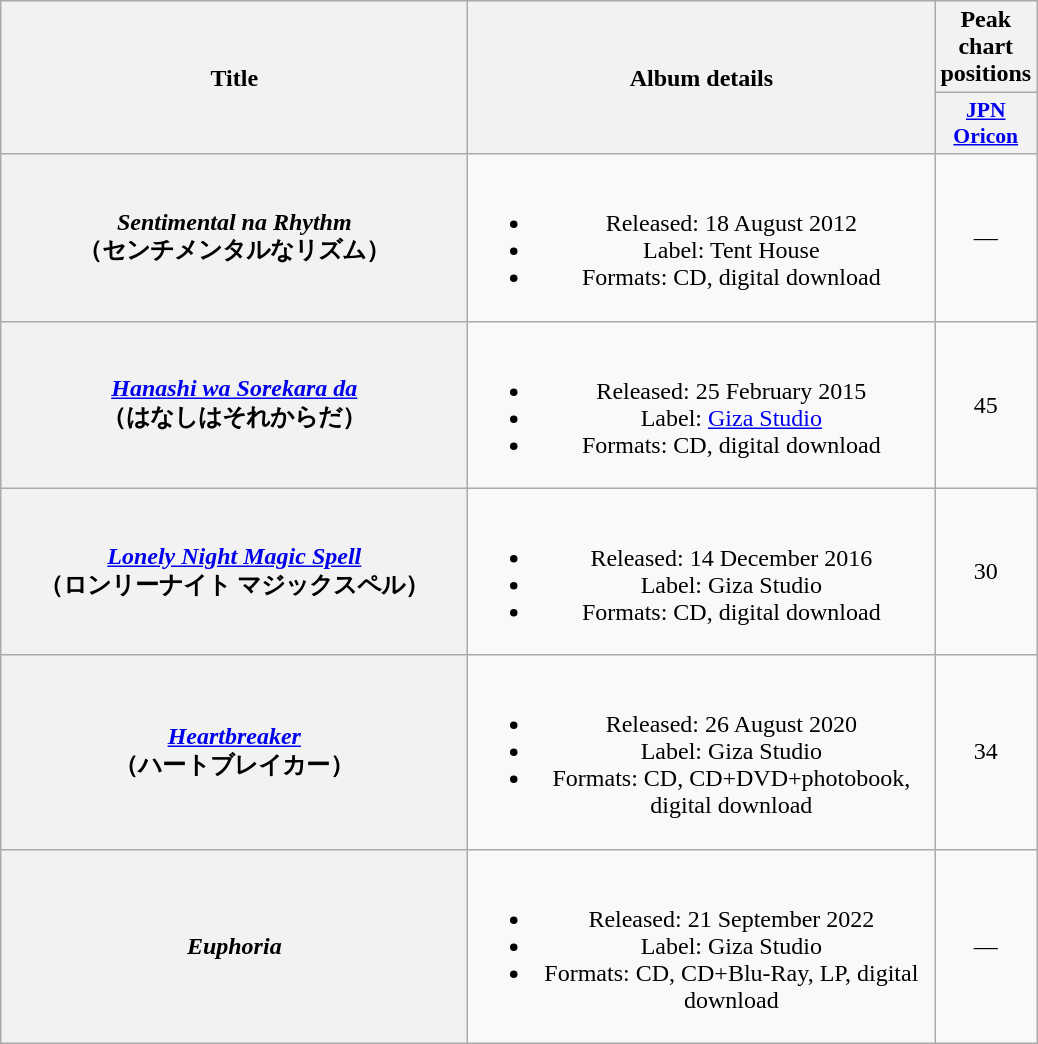<table class="wikitable plainrowheaders" style="text-align:center;">
<tr>
<th scope="col" rowspan="2" style="width:19em;">Title</th>
<th scope="col" rowspan="2" style="width:19em;">Album details</th>
<th scope="col" colspan="1">Peak<br>chart<br>positions</th>
</tr>
<tr>
<th scope="col" style="width:2.9em;font-size:90%;"><a href='#'>JPN<br>Oricon</a><br></th>
</tr>
<tr>
<th scope="row"><em>Sentimental na Rhythm</em><br>（センチメンタルなリズム）</th>
<td><br><ul><li>Released: 18 August 2012</li><li>Label: Tent House</li><li>Formats: CD, digital download</li></ul></td>
<td>—</td>
</tr>
<tr>
<th scope="row"><em><a href='#'>Hanashi wa Sorekara da</a></em><br>（はなしはそれからだ）</th>
<td><br><ul><li>Released: 25 February 2015</li><li>Label: <a href='#'>Giza Studio</a></li><li>Formats: CD, digital download</li></ul></td>
<td>45</td>
</tr>
<tr>
<th scope="row"><em><a href='#'>Lonely Night Magic Spell</a></em><br>（ロンリーナイト マジックスペル）</th>
<td><br><ul><li>Released: 14 December 2016</li><li>Label: Giza Studio</li><li>Formats: CD, digital download</li></ul></td>
<td>30</td>
</tr>
<tr>
<th scope="row"><em><a href='#'>Heartbreaker</a></em><br>（ハートブレイカー）</th>
<td><br><ul><li>Released: 26 August 2020</li><li>Label: Giza Studio</li><li>Formats: CD, CD+DVD+photobook, digital download</li></ul></td>
<td>34</td>
</tr>
<tr>
<th scope="row"><em>Euphoria</em><br></th>
<td><br><ul><li>Released: 21 September 2022</li><li>Label: Giza Studio</li><li>Formats: CD, CD+Blu-Ray, LP, digital download</li></ul></td>
<td>—</td>
</tr>
</table>
